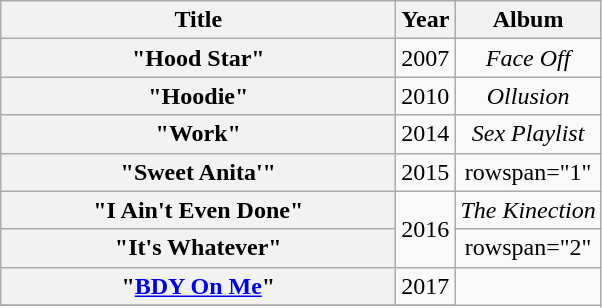<table class="wikitable plainrowheaders" style="text-align:center;">
<tr>
<th scope="col" style="width:16em;">Title</th>
<th scope="col">Year</th>
<th scope="col" row>Album</th>
</tr>
<tr>
<th scope="row">"Hood Star"<br></th>
<td>2007</td>
<td><em>Face Off</em></td>
</tr>
<tr>
<th scope="row">"Hoodie"<br></th>
<td>2010</td>
<td><em>Ollusion</em></td>
</tr>
<tr>
<th scope="row">"Work"</th>
<td>2014</td>
<td><em>Sex Playlist</em></td>
</tr>
<tr>
<th scope="row">"Sweet Anita'"</th>
<td>2015</td>
<td>rowspan="1" </td>
</tr>
<tr>
<th scope="row">"I Ain't Even Done"<br></th>
<td rowspan="2">2016</td>
<td><em>The Kinection</em></td>
</tr>
<tr>
<th scope="row">"It's Whatever"</th>
<td>rowspan="2" </td>
</tr>
<tr>
<th scope="row">"<a href='#'>BDY On Me</a>"</th>
<td>2017</td>
</tr>
<tr>
</tr>
</table>
